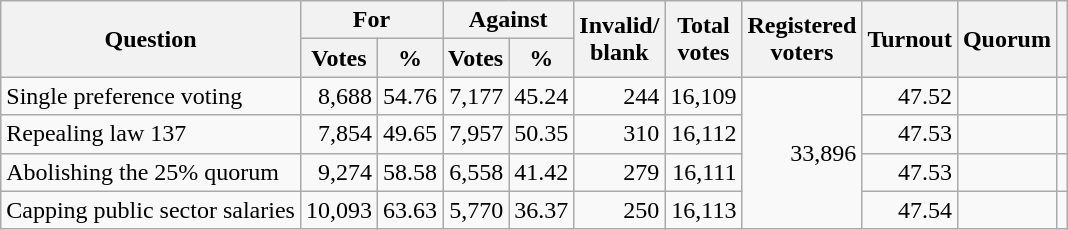<table class=wikitable style=text-align:right>
<tr>
<th rowspan=2>Question</th>
<th colspan=2>For</th>
<th colspan=2>Against</th>
<th rowspan=2>Invalid/<br>blank</th>
<th rowspan=2>Total<br>votes</th>
<th rowspan=2>Registered<br>voters</th>
<th rowspan=2>Turnout</th>
<th rowspan=2>Quorum</th>
<th rowspan="2"></th>
</tr>
<tr>
<th>Votes</th>
<th>%</th>
<th>Votes</th>
<th>%</th>
</tr>
<tr>
<td align=left>Single preference voting</td>
<td>8,688</td>
<td>54.76</td>
<td>7,177</td>
<td>45.24</td>
<td>244</td>
<td>16,109</td>
<td rowspan=4>33,896</td>
<td>47.52</td>
<td></td>
<td></td>
</tr>
<tr>
<td align=left>Repealing law 137</td>
<td>7,854</td>
<td>49.65</td>
<td>7,957</td>
<td>50.35</td>
<td>310</td>
<td>16,112</td>
<td>47.53</td>
<td></td>
<td></td>
</tr>
<tr>
<td align=left>Abolishing the 25% quorum</td>
<td>9,274</td>
<td>58.58</td>
<td>6,558</td>
<td>41.42</td>
<td>279</td>
<td>16,111</td>
<td>47.53</td>
<td></td>
<td></td>
</tr>
<tr>
<td align=left>Capping public sector salaries</td>
<td>10,093</td>
<td>63.63</td>
<td>5,770</td>
<td>36.37</td>
<td>250</td>
<td>16,113</td>
<td>47.54</td>
<td></td>
<td></td>
</tr>
</table>
